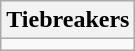<table class="wikitable collapsible collapsed">
<tr>
<th>Tiebreakers</th>
</tr>
<tr>
<td></td>
</tr>
</table>
